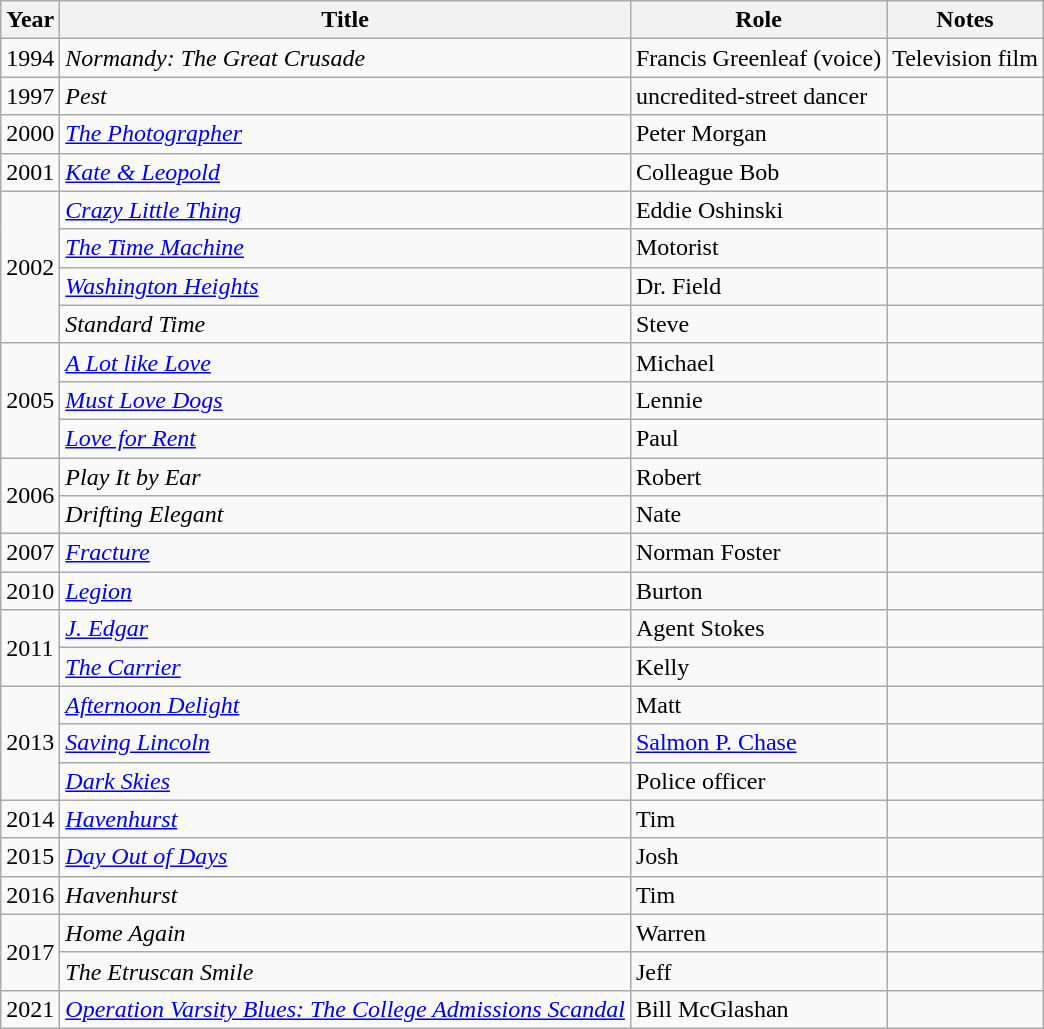<table class="wikitable">
<tr>
<th>Year</th>
<th>Title</th>
<th>Role</th>
<th>Notes</th>
</tr>
<tr>
<td>1994</td>
<td><em>Normandy: The Great Crusade</em></td>
<td>Francis Greenleaf (voice)</td>
<td>Television film</td>
</tr>
<tr>
<td>1997</td>
<td><em>Pest</em></td>
<td>uncredited-street dancer</td>
</tr>
<tr>
<td>2000</td>
<td><a href='#'><em>The Photographer</em></a></td>
<td>Peter Morgan</td>
<td></td>
</tr>
<tr>
<td>2001</td>
<td><em><a href='#'>Kate & Leopold</a></em></td>
<td>Colleague Bob</td>
<td></td>
</tr>
<tr>
<td rowspan="4">2002</td>
<td><em><a href='#'>Crazy Little Thing</a></em></td>
<td>Eddie Oshinski</td>
<td></td>
</tr>
<tr>
<td><a href='#'><em>The Time Machine</em></a></td>
<td>Motorist</td>
<td></td>
</tr>
<tr>
<td><em><a href='#'>Washington Heights</a></em></td>
<td>Dr. Field</td>
<td></td>
</tr>
<tr>
<td><em>Standard Time</em></td>
<td>Steve</td>
<td></td>
</tr>
<tr>
<td rowspan="3">2005</td>
<td><em><a href='#'>A Lot like Love</a></em></td>
<td>Michael</td>
<td></td>
</tr>
<tr>
<td><em><a href='#'>Must Love Dogs</a></em></td>
<td>Lennie</td>
<td></td>
</tr>
<tr>
<td><em><a href='#'>Love for Rent</a></em></td>
<td>Paul</td>
<td></td>
</tr>
<tr>
<td rowspan="2">2006</td>
<td><em>Play It by Ear</em></td>
<td>Robert</td>
<td></td>
</tr>
<tr>
<td><em>Drifting Elegant</em></td>
<td>Nate</td>
<td></td>
</tr>
<tr>
<td>2007</td>
<td><em><a href='#'>Fracture</a></em></td>
<td>Norman Foster</td>
<td></td>
</tr>
<tr>
<td>2010</td>
<td><em><a href='#'>Legion</a></em></td>
<td>Burton</td>
<td></td>
</tr>
<tr>
<td rowspan="2">2011</td>
<td><em><a href='#'>J. Edgar</a></em></td>
<td>Agent Stokes</td>
<td></td>
</tr>
<tr>
<td><a href='#'><em>The Carrier</em></a></td>
<td>Kelly</td>
<td></td>
</tr>
<tr>
<td rowspan="3">2013</td>
<td><em><a href='#'>Afternoon Delight</a></em></td>
<td>Matt</td>
<td></td>
</tr>
<tr>
<td><em><a href='#'>Saving Lincoln</a></em></td>
<td><a href='#'>Salmon P. Chase</a></td>
<td></td>
</tr>
<tr>
<td><em><a href='#'>Dark Skies</a></em></td>
<td>Police officer</td>
<td></td>
</tr>
<tr>
<td>2014</td>
<td><em><a href='#'>Havenhurst</a></em></td>
<td>Tim</td>
<td></td>
</tr>
<tr>
<td>2015</td>
<td><em><a href='#'>Day Out of Days</a></em></td>
<td>Josh</td>
<td></td>
</tr>
<tr>
<td>2016</td>
<td><em>Havenhurst</em></td>
<td>Tim</td>
<td></td>
</tr>
<tr>
<td rowspan="2">2017</td>
<td><em>Home Again</em></td>
<td>Warren</td>
<td></td>
</tr>
<tr>
<td><em>The Etruscan Smile</em></td>
<td>Jeff</td>
<td></td>
</tr>
<tr>
<td>2021</td>
<td><em><a href='#'>Operation Varsity Blues: The College Admissions Scandal</a></em></td>
<td>Bill McGlashan</td>
<td></td>
</tr>
</table>
